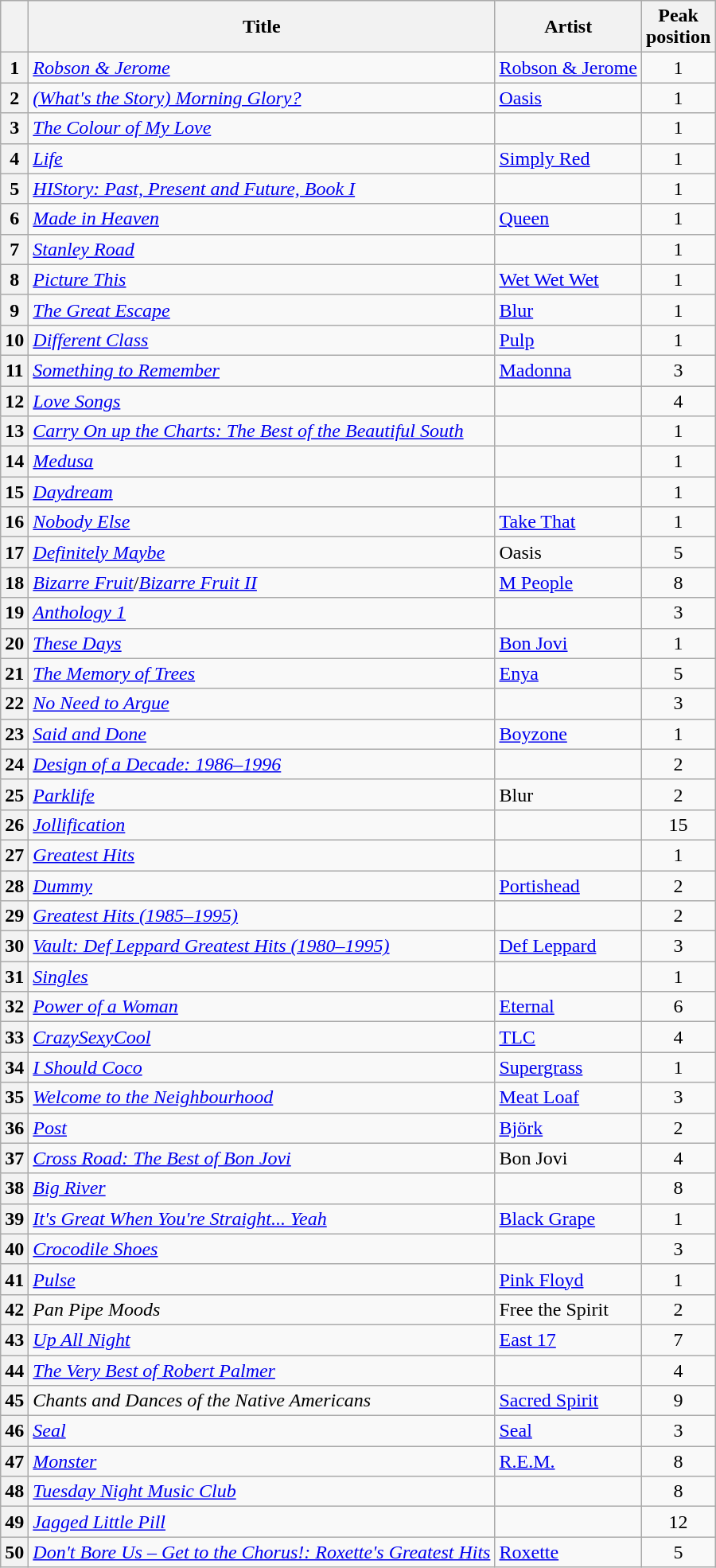<table class="wikitable sortable plainrowheaders">
<tr>
<th scope=col></th>
<th scope=col>Title</th>
<th scope=col>Artist</th>
<th scope=col>Peak<br>position</th>
</tr>
<tr>
<th scope=row style="text-align:center;">1</th>
<td><em><a href='#'>Robson & Jerome</a></em></td>
<td><a href='#'>Robson & Jerome</a></td>
<td align="center">1</td>
</tr>
<tr>
<th scope=row style="text-align:center;">2</th>
<td><em><a href='#'>(What's the Story) Morning Glory?</a></em></td>
<td><a href='#'>Oasis</a></td>
<td align="center">1</td>
</tr>
<tr>
<th scope=row style="text-align:center;">3</th>
<td><em><a href='#'>The Colour of My Love</a></em></td>
<td></td>
<td align="center">1</td>
</tr>
<tr>
<th scope=row style="text-align:center;">4</th>
<td><em><a href='#'>Life</a></em></td>
<td><a href='#'>Simply Red</a></td>
<td align="center">1</td>
</tr>
<tr>
<th scope=row style="text-align:center;">5</th>
<td><em><a href='#'>HIStory: Past, Present and Future, Book I</a></em></td>
<td></td>
<td align="center">1</td>
</tr>
<tr>
<th scope=row style="text-align:center;">6</th>
<td><em><a href='#'>Made in Heaven</a></em></td>
<td><a href='#'>Queen</a></td>
<td align="center">1</td>
</tr>
<tr>
<th scope=row style="text-align:center;">7</th>
<td><em><a href='#'>Stanley Road</a></em></td>
<td></td>
<td align="center">1</td>
</tr>
<tr>
<th scope=row style="text-align:center;">8</th>
<td><em><a href='#'>Picture This</a></em></td>
<td><a href='#'>Wet Wet Wet</a></td>
<td align="center">1</td>
</tr>
<tr>
<th scope=row style="text-align:center;">9</th>
<td><em><a href='#'>The Great Escape</a></em></td>
<td><a href='#'>Blur</a></td>
<td align="center">1</td>
</tr>
<tr>
<th scope=row style="text-align:center;">10</th>
<td><em><a href='#'>Different Class</a></em></td>
<td><a href='#'>Pulp</a></td>
<td align="center">1</td>
</tr>
<tr>
<th scope=row style="text-align:center;">11</th>
<td><em><a href='#'>Something to Remember</a></em></td>
<td><a href='#'>Madonna</a></td>
<td align="center">3</td>
</tr>
<tr>
<th scope=row style="text-align:center;">12</th>
<td><em><a href='#'>Love Songs</a></em></td>
<td></td>
<td align="center">4</td>
</tr>
<tr>
<th scope=row style="text-align:center;">13</th>
<td><em><a href='#'>Carry On up the Charts: The Best of the Beautiful South</a></em></td>
<td></td>
<td align="center">1</td>
</tr>
<tr>
<th scope=row style="text-align:center;">14</th>
<td><em><a href='#'>Medusa</a></em></td>
<td></td>
<td align="center">1</td>
</tr>
<tr>
<th scope=row style="text-align:center;">15</th>
<td><em><a href='#'>Daydream</a></em></td>
<td></td>
<td align="center">1</td>
</tr>
<tr>
<th scope=row style="text-align:center;">16</th>
<td><em><a href='#'>Nobody Else</a></em></td>
<td><a href='#'>Take That</a></td>
<td align="center">1</td>
</tr>
<tr>
<th scope=row style="text-align:center;">17</th>
<td><em><a href='#'>Definitely Maybe</a></em></td>
<td>Oasis</td>
<td align="center">5</td>
</tr>
<tr>
<th scope=row style="text-align:center;">18</th>
<td><em><a href='#'>Bizarre Fruit</a></em>/<em><a href='#'>Bizarre Fruit II</a></em></td>
<td><a href='#'>M People</a></td>
<td align="center">8</td>
</tr>
<tr>
<th scope=row style="text-align:center;">19</th>
<td><em><a href='#'>Anthology 1</a></em></td>
<td></td>
<td align="center">3</td>
</tr>
<tr>
<th scope=row style="text-align:center;">20</th>
<td><em><a href='#'>These Days</a></em></td>
<td><a href='#'>Bon Jovi</a></td>
<td align="center">1</td>
</tr>
<tr>
<th scope=row style="text-align:center;">21</th>
<td><em><a href='#'>The Memory of Trees</a></em></td>
<td><a href='#'>Enya</a></td>
<td align="center">5</td>
</tr>
<tr>
<th scope=row style="text-align:center;">22</th>
<td><em><a href='#'>No Need to Argue</a></em></td>
<td></td>
<td align="center">3</td>
</tr>
<tr>
<th scope=row style="text-align:center;">23</th>
<td><em><a href='#'>Said and Done</a></em></td>
<td><a href='#'>Boyzone</a></td>
<td align="center">1</td>
</tr>
<tr>
<th scope=row style="text-align:center;">24</th>
<td><em><a href='#'>Design of a Decade: 1986–1996</a></em></td>
<td></td>
<td align="center">2</td>
</tr>
<tr>
<th scope=row style="text-align:center;">25</th>
<td><em><a href='#'>Parklife</a></em></td>
<td>Blur</td>
<td align="center">2</td>
</tr>
<tr>
<th scope=row style="text-align:center;">26</th>
<td><em><a href='#'>Jollification</a></em></td>
<td></td>
<td align="center">15</td>
</tr>
<tr>
<th scope=row style="text-align:center;">27</th>
<td><em><a href='#'>Greatest Hits</a></em></td>
<td></td>
<td align="center">1</td>
</tr>
<tr>
<th scope=row style="text-align:center;">28</th>
<td><em><a href='#'>Dummy</a></em></td>
<td><a href='#'>Portishead</a></td>
<td align="center">2</td>
</tr>
<tr>
<th scope=row style="text-align:center;">29</th>
<td><em><a href='#'>Greatest Hits (1985–1995)</a></em></td>
<td></td>
<td align="center">2</td>
</tr>
<tr>
<th scope=row style="text-align:center;">30</th>
<td><em><a href='#'>Vault: Def Leppard Greatest Hits (1980–1995)</a></em></td>
<td><a href='#'>Def Leppard</a></td>
<td align="center">3</td>
</tr>
<tr>
<th scope=row style="text-align:center;">31</th>
<td><em><a href='#'>Singles</a></em></td>
<td></td>
<td align="center">1</td>
</tr>
<tr>
<th scope=row style="text-align:center;">32</th>
<td><em><a href='#'>Power of a Woman</a></em></td>
<td><a href='#'>Eternal</a></td>
<td align="center">6</td>
</tr>
<tr>
<th scope=row style="text-align:center;">33</th>
<td><em><a href='#'>CrazySexyCool</a></em></td>
<td><a href='#'>TLC</a></td>
<td align="center">4</td>
</tr>
<tr>
<th scope=row style="text-align:center;">34</th>
<td><em><a href='#'>I Should Coco</a></em></td>
<td><a href='#'>Supergrass</a></td>
<td align="center">1</td>
</tr>
<tr>
<th scope=row style="text-align:center;">35</th>
<td><em><a href='#'>Welcome to the Neighbourhood</a></em></td>
<td><a href='#'>Meat Loaf</a></td>
<td align="center">3</td>
</tr>
<tr>
<th scope=row style="text-align:center;">36</th>
<td><em><a href='#'>Post</a></em></td>
<td><a href='#'>Björk</a></td>
<td align="center">2</td>
</tr>
<tr>
<th scope=row style="text-align:center;">37</th>
<td><em><a href='#'>Cross Road: The Best of Bon Jovi</a></em></td>
<td>Bon Jovi</td>
<td align="center">4</td>
</tr>
<tr>
<th scope=row style="text-align:center;">38</th>
<td><em><a href='#'>Big River</a></em></td>
<td></td>
<td align="center">8</td>
</tr>
<tr>
<th scope=row style="text-align:center;">39</th>
<td><em><a href='#'>It's Great When You're Straight... Yeah</a></em></td>
<td><a href='#'>Black Grape</a></td>
<td align="center">1</td>
</tr>
<tr>
<th scope=row style="text-align:center;">40</th>
<td><em><a href='#'>Crocodile Shoes</a></em></td>
<td></td>
<td align="center">3</td>
</tr>
<tr>
<th scope=row style="text-align:center;">41</th>
<td><em><a href='#'>Pulse</a></em></td>
<td><a href='#'>Pink Floyd</a></td>
<td align="center">1</td>
</tr>
<tr>
<th scope=row style="text-align:center;">42</th>
<td><em>Pan Pipe Moods</em></td>
<td>Free the Spirit</td>
<td align="center">2</td>
</tr>
<tr>
<th scope=row style="text-align:center;">43</th>
<td><em><a href='#'>Up All Night</a></em></td>
<td><a href='#'>East 17</a></td>
<td align="center">7</td>
</tr>
<tr>
<th scope=row style="text-align:center;">44</th>
<td><em><a href='#'>The Very Best of Robert Palmer</a></em></td>
<td></td>
<td align="center">4</td>
</tr>
<tr>
<th scope=row style="text-align:center;">45</th>
<td><em>Chants and Dances of the Native Americans</em></td>
<td><a href='#'>Sacred Spirit</a></td>
<td align="center">9</td>
</tr>
<tr>
<th scope=row style="text-align:center;">46</th>
<td><em><a href='#'>Seal</a></em></td>
<td><a href='#'>Seal</a></td>
<td align="center">3</td>
</tr>
<tr>
<th scope=row style="text-align:center;">47</th>
<td><em><a href='#'>Monster</a></em></td>
<td><a href='#'>R.E.M.</a></td>
<td align="center">8</td>
</tr>
<tr>
<th scope=row style="text-align:center;">48</th>
<td><em><a href='#'>Tuesday Night Music Club</a></em></td>
<td></td>
<td align="center">8</td>
</tr>
<tr>
<th scope=row style="text-align:center;">49</th>
<td><em><a href='#'>Jagged Little Pill</a></em></td>
<td></td>
<td align="center">12</td>
</tr>
<tr>
<th scope=row style="text-align:center;">50</th>
<td><em><a href='#'>Don't Bore Us – Get to the Chorus!: Roxette's Greatest Hits</a></em></td>
<td><a href='#'>Roxette</a></td>
<td align="center">5</td>
</tr>
</table>
